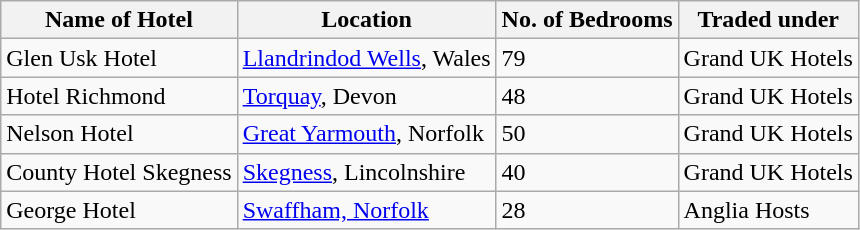<table class="wikitable">
<tr>
<th>Name of Hotel</th>
<th>Location</th>
<th>No. of Bedrooms</th>
<th>Traded under</th>
</tr>
<tr>
<td>Glen Usk Hotel</td>
<td><a href='#'>Llandrindod Wells</a>, Wales</td>
<td>79</td>
<td>Grand UK Hotels</td>
</tr>
<tr>
<td>Hotel Richmond</td>
<td><a href='#'>Torquay</a>, Devon</td>
<td>48</td>
<td>Grand UK Hotels</td>
</tr>
<tr>
<td>Nelson Hotel</td>
<td><a href='#'>Great Yarmouth</a>, Norfolk</td>
<td>50</td>
<td>Grand UK Hotels</td>
</tr>
<tr>
<td>County Hotel Skegness</td>
<td><a href='#'>Skegness</a>, Lincolnshire</td>
<td>40</td>
<td>Grand UK Hotels</td>
</tr>
<tr>
<td>George Hotel</td>
<td><a href='#'>Swaffham, Norfolk</a></td>
<td>28</td>
<td>Anglia Hosts</td>
</tr>
</table>
